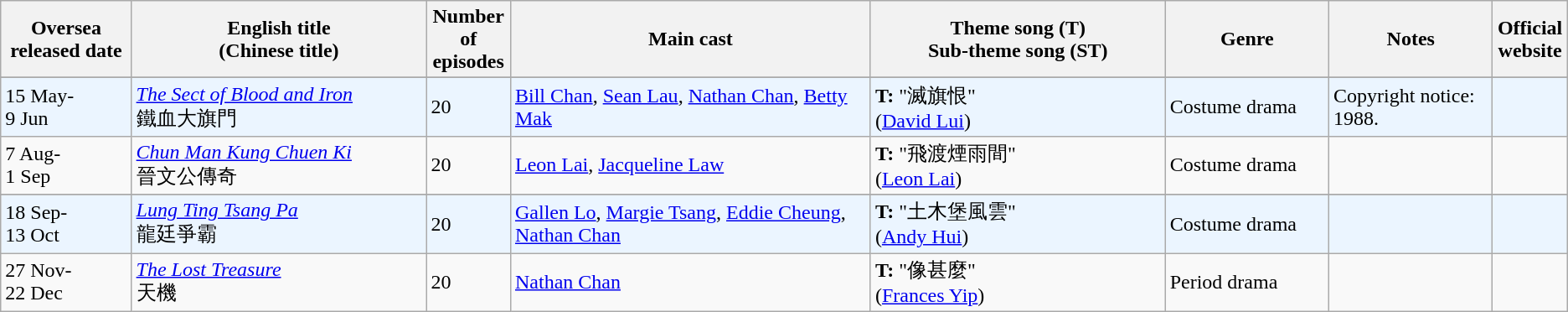<table class="wikitable">
<tr>
<th align=center width=8% bgcolor="silver">Oversea <br> released date</th>
<th align=center width=18% bgcolor="silver">English title <br> (Chinese title)</th>
<th align=center width=5% bgcolor="silver">Number of episodes</th>
<th align=center width=22% bgcolor="silver">Main cast</th>
<th align=center width=18% bgcolor="silver">Theme song (T) <br>Sub-theme song (ST)</th>
<th align=center width=10% bgcolor="silver">Genre</th>
<th align=center width=10% bgcolor="silver">Notes</th>
<th align=center width=1% bgcolor="silver">Official website</th>
</tr>
<tr>
</tr>
<tr ---- bgcolor="#ebf5ff">
<td>15 May- <br> 9 Jun</td>
<td><em><a href='#'>The Sect of Blood and Iron</a></em> <br> 鐵血大旗門</td>
<td>20</td>
<td><a href='#'>Bill Chan</a>, <a href='#'>Sean Lau</a>, <a href='#'>Nathan Chan</a>, <a href='#'>Betty Mak</a></td>
<td><strong>T:</strong> "滅旗恨" <br> (<a href='#'>David Lui</a>)</td>
<td>Costume drama</td>
<td>Copyright notice: 1988.</td>
<td></td>
</tr>
<tr>
<td>7 Aug- <br> 1 Sep</td>
<td><em><a href='#'>Chun Man Kung Chuen Ki</a></em> <br> 晉文公傳奇</td>
<td>20</td>
<td><a href='#'>Leon Lai</a>, <a href='#'>Jacqueline Law</a></td>
<td><strong>T:</strong> "飛渡煙雨間" <br> (<a href='#'>Leon Lai</a>)</td>
<td>Costume drama</td>
<td></td>
<td></td>
</tr>
<tr>
</tr>
<tr ---- bgcolor="#ebf5ff">
<td>18 Sep- <br> 13 Oct</td>
<td><em><a href='#'>Lung Ting Tsang Pa</a></em> <br> 龍廷爭霸</td>
<td>20</td>
<td><a href='#'>Gallen Lo</a>, <a href='#'>Margie Tsang</a>, <a href='#'>Eddie Cheung</a>, <a href='#'>Nathan Chan</a></td>
<td><strong>T:</strong> "土木堡風雲" <br> (<a href='#'>Andy Hui</a>)</td>
<td>Costume drama</td>
<td></td>
<td></td>
</tr>
<tr>
<td>27 Nov- <br> 22 Dec</td>
<td><em><a href='#'>The Lost Treasure</a></em> <br> 天機</td>
<td>20</td>
<td><a href='#'>Nathan Chan</a></td>
<td><strong>T:</strong> "像甚麼" <br> (<a href='#'>Frances Yip</a>)</td>
<td>Period drama</td>
<td></td>
<td></td>
</tr>
</table>
